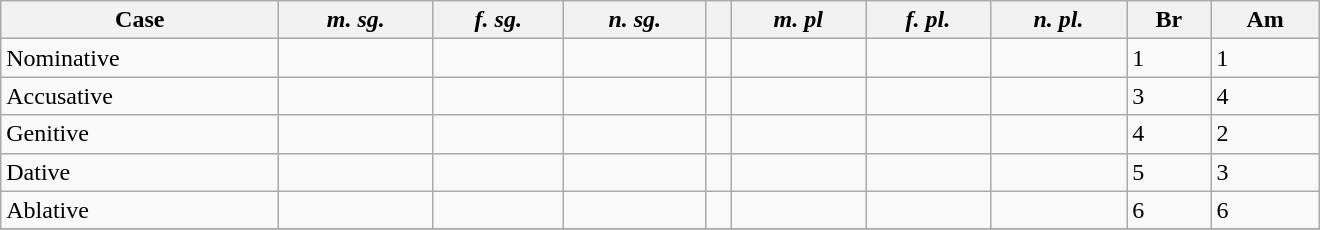<table class="wikitable sortable" style="width: 55em;">
<tr>
<th class=unsortable>Case</th>
<th class=unsortable><em>m. sg.</em></th>
<th class=unsortable><em>f. sg.</em></th>
<th class=unsortable><em>n. sg.</em></th>
<th class=unsortable></th>
<th class=unsortable><em>m. pl</em></th>
<th class=unsortable><em>f. pl.</em></th>
<th class=unsortable><em>n. pl.</em></th>
<th>Br</th>
<th>Am</th>
</tr>
<tr>
<td>Nominative</td>
<td><strong></strong></td>
<td><strong></strong></td>
<td><strong></strong></td>
<td></td>
<td><strong></strong></td>
<td><strong></strong></td>
<td><strong></strong></td>
<td>1</td>
<td>1</td>
</tr>
<tr>
<td>Accusative</td>
<td><strong></strong></td>
<td><strong></strong></td>
<td><strong></strong></td>
<td></td>
<td><strong></strong></td>
<td><strong></strong></td>
<td><strong></strong></td>
<td>3</td>
<td>4</td>
</tr>
<tr>
<td>Genitive</td>
<td><strong></strong></td>
<td><strong></strong></td>
<td><strong></strong></td>
<td></td>
<td><strong></strong></td>
<td><strong></strong></td>
<td><strong></strong></td>
<td>4</td>
<td>2</td>
</tr>
<tr>
<td>Dative</td>
<td><strong></strong></td>
<td><strong></strong></td>
<td><strong></strong></td>
<td></td>
<td><strong></strong></td>
<td><strong></strong></td>
<td><strong></strong></td>
<td>5</td>
<td>3</td>
</tr>
<tr>
<td>Ablative</td>
<td><strong></strong></td>
<td><strong></strong></td>
<td><strong></strong></td>
<td></td>
<td><strong></strong></td>
<td><strong></strong></td>
<td><strong></strong></td>
<td>6</td>
<td>6</td>
</tr>
<tr>
</tr>
</table>
